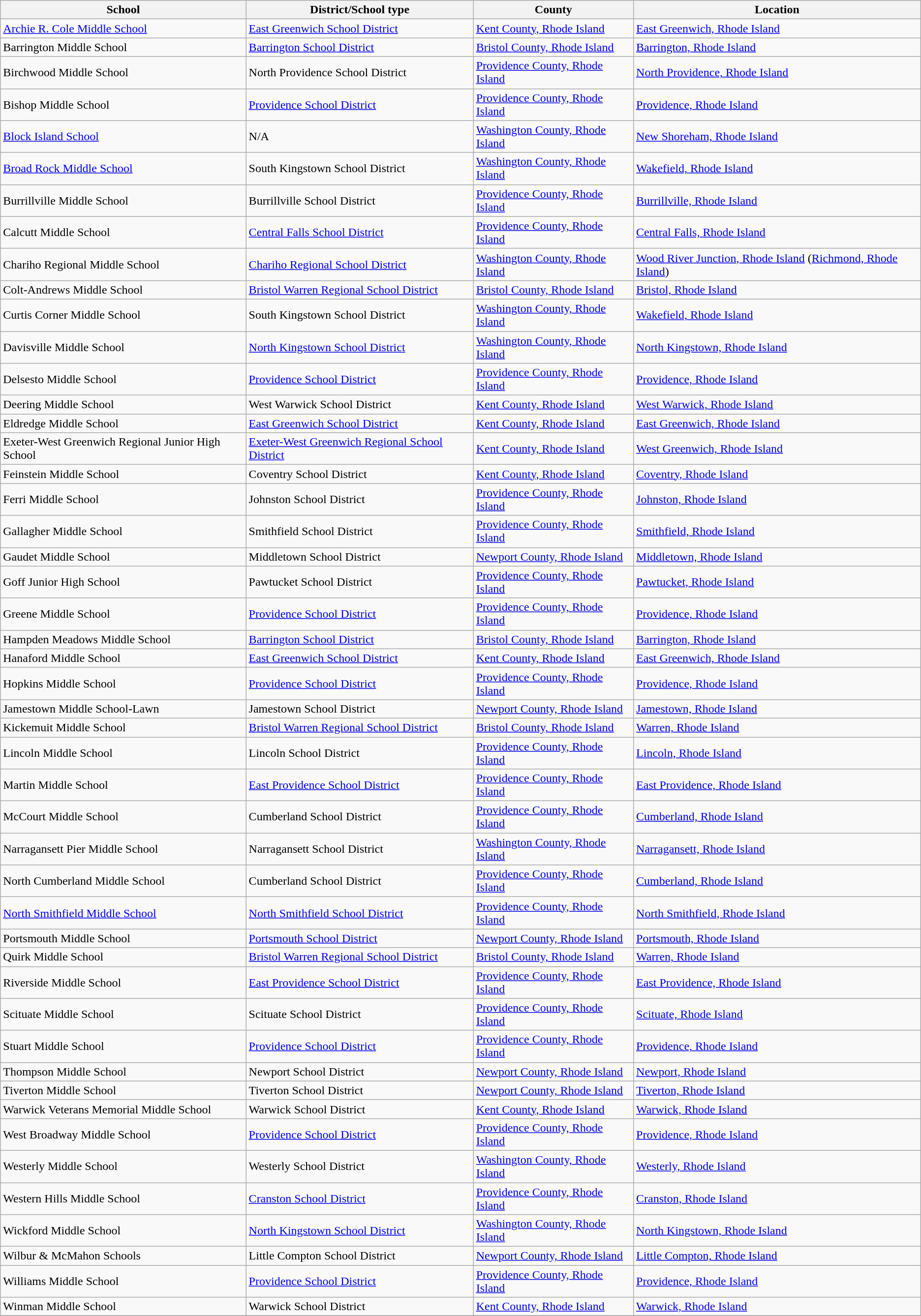<table class="wikitable sortable">
<tr>
<th>School</th>
<th>District/School type</th>
<th>County</th>
<th>Location</th>
</tr>
<tr>
<td><a href='#'>Archie R. Cole Middle School</a></td>
<td><a href='#'>East Greenwich School District</a></td>
<td><a href='#'>Kent County, Rhode Island</a></td>
<td><a href='#'>East Greenwich, Rhode Island</a></td>
</tr>
<tr>
<td>Barrington Middle School</td>
<td><a href='#'>Barrington School District</a></td>
<td><a href='#'>Bristol County, Rhode Island</a></td>
<td><a href='#'>Barrington, Rhode Island</a></td>
</tr>
<tr>
<td>Birchwood Middle School</td>
<td>North Providence School District</td>
<td><a href='#'>Providence County, Rhode Island</a></td>
<td><a href='#'>North Providence, Rhode Island</a></td>
</tr>
<tr>
<td>Bishop Middle School</td>
<td><a href='#'>Providence School District</a></td>
<td><a href='#'>Providence County, Rhode Island</a></td>
<td><a href='#'>Providence, Rhode Island</a></td>
</tr>
<tr>
<td><a href='#'>Block Island School</a></td>
<td>N/A</td>
<td><a href='#'>Washington County, Rhode Island</a></td>
<td><a href='#'>New Shoreham, Rhode Island</a></td>
</tr>
<tr>
<td><a href='#'>Broad Rock Middle School</a></td>
<td>South Kingstown School District</td>
<td><a href='#'>Washington County, Rhode Island</a></td>
<td><a href='#'>Wakefield, Rhode Island</a></td>
</tr>
<tr>
<td>Burrillville Middle School</td>
<td>Burrillville School District</td>
<td><a href='#'>Providence County, Rhode Island</a></td>
<td><a href='#'>Burrillville, Rhode Island</a></td>
</tr>
<tr>
<td>Calcutt Middle School</td>
<td><a href='#'>Central Falls School District</a></td>
<td><a href='#'>Providence County, Rhode Island</a></td>
<td><a href='#'>Central Falls, Rhode Island</a></td>
</tr>
<tr>
<td>Chariho Regional Middle School</td>
<td><a href='#'>Chariho Regional School District</a></td>
<td><a href='#'>Washington County, Rhode Island</a></td>
<td><a href='#'>Wood River Junction, Rhode Island</a> (<a href='#'>Richmond, Rhode Island</a>)</td>
</tr>
<tr>
<td>Colt-Andrews Middle School</td>
<td><a href='#'>Bristol Warren Regional School District</a></td>
<td><a href='#'>Bristol County, Rhode Island</a></td>
<td><a href='#'>Bristol, Rhode Island</a></td>
</tr>
<tr>
<td>Curtis Corner Middle School</td>
<td>South Kingstown School District</td>
<td><a href='#'>Washington County, Rhode Island</a></td>
<td><a href='#'>Wakefield, Rhode Island</a></td>
</tr>
<tr>
<td>Davisville Middle School</td>
<td><a href='#'>North Kingstown School District</a></td>
<td><a href='#'>Washington County, Rhode Island</a></td>
<td><a href='#'>North Kingstown, Rhode Island</a></td>
</tr>
<tr>
<td>Delsesto Middle School</td>
<td><a href='#'>Providence School District</a></td>
<td><a href='#'>Providence County, Rhode Island</a></td>
<td><a href='#'>Providence, Rhode Island</a></td>
</tr>
<tr>
<td>Deering Middle School</td>
<td>West Warwick School District</td>
<td><a href='#'>Kent County, Rhode Island</a></td>
<td><a href='#'>West Warwick, Rhode Island</a></td>
</tr>
<tr>
<td>Eldredge Middle School</td>
<td><a href='#'>East Greenwich School District</a></td>
<td><a href='#'>Kent County, Rhode Island</a></td>
<td><a href='#'>East Greenwich, Rhode Island</a></td>
</tr>
<tr>
<td>Exeter-West Greenwich Regional Junior High School</td>
<td><a href='#'>Exeter-West Greenwich Regional School District</a></td>
<td><a href='#'>Kent County, Rhode Island</a></td>
<td><a href='#'>West Greenwich, Rhode Island</a></td>
</tr>
<tr>
<td>Feinstein Middle School</td>
<td>Coventry School District</td>
<td><a href='#'>Kent County, Rhode Island</a></td>
<td><a href='#'>Coventry, Rhode Island</a></td>
</tr>
<tr>
<td>Ferri Middle School</td>
<td>Johnston School District</td>
<td><a href='#'>Providence County, Rhode Island</a></td>
<td><a href='#'>Johnston, Rhode Island</a></td>
</tr>
<tr>
<td>Gallagher Middle School</td>
<td>Smithfield School District</td>
<td><a href='#'>Providence County, Rhode Island</a></td>
<td><a href='#'>Smithfield, Rhode Island</a></td>
</tr>
<tr>
<td>Gaudet Middle School</td>
<td>Middletown School District</td>
<td><a href='#'>Newport County, Rhode Island</a></td>
<td><a href='#'>Middletown, Rhode Island</a></td>
</tr>
<tr>
<td>Goff Junior High School</td>
<td>Pawtucket School District</td>
<td><a href='#'>Providence County, Rhode Island</a></td>
<td><a href='#'>Pawtucket, Rhode Island</a></td>
</tr>
<tr>
<td>Greene Middle School</td>
<td><a href='#'>Providence School District</a></td>
<td><a href='#'>Providence County, Rhode Island</a></td>
<td><a href='#'>Providence, Rhode Island</a></td>
</tr>
<tr>
<td>Hampden Meadows Middle School</td>
<td><a href='#'>Barrington School District</a></td>
<td><a href='#'>Bristol County, Rhode Island</a></td>
<td><a href='#'>Barrington, Rhode Island</a></td>
</tr>
<tr>
<td>Hanaford Middle School</td>
<td><a href='#'>East Greenwich School District</a></td>
<td><a href='#'>Kent County, Rhode Island</a></td>
<td><a href='#'>East Greenwich, Rhode Island</a></td>
</tr>
<tr>
<td>Hopkins Middle School</td>
<td><a href='#'>Providence School District</a></td>
<td><a href='#'>Providence County, Rhode Island</a></td>
<td><a href='#'>Providence, Rhode Island</a></td>
</tr>
<tr>
<td>Jamestown Middle School-Lawn</td>
<td>Jamestown School District</td>
<td><a href='#'>Newport County, Rhode Island</a></td>
<td><a href='#'>Jamestown, Rhode Island</a></td>
</tr>
<tr>
<td>Kickemuit Middle School</td>
<td><a href='#'>Bristol Warren Regional School District</a></td>
<td><a href='#'>Bristol County, Rhode Island</a></td>
<td><a href='#'>Warren, Rhode Island</a></td>
</tr>
<tr>
<td>Lincoln Middle School</td>
<td>Lincoln School District</td>
<td><a href='#'>Providence County, Rhode Island</a></td>
<td><a href='#'>Lincoln, Rhode Island</a></td>
</tr>
<tr>
<td>Martin Middle School</td>
<td><a href='#'>East Providence School District</a></td>
<td><a href='#'>Providence County, Rhode Island</a></td>
<td><a href='#'>East Providence, Rhode Island</a></td>
</tr>
<tr>
<td>McCourt Middle School</td>
<td>Cumberland School District</td>
<td><a href='#'>Providence County, Rhode Island</a></td>
<td><a href='#'>Cumberland, Rhode Island</a></td>
</tr>
<tr>
<td>Narragansett Pier Middle School</td>
<td>Narragansett School District</td>
<td><a href='#'>Washington County, Rhode Island</a></td>
<td><a href='#'>Narragansett, Rhode Island</a></td>
</tr>
<tr>
<td>North Cumberland Middle School</td>
<td>Cumberland School District</td>
<td><a href='#'>Providence County, Rhode Island</a></td>
<td><a href='#'>Cumberland, Rhode Island</a></td>
</tr>
<tr>
<td><a href='#'>North Smithfield Middle School</a></td>
<td><a href='#'>North Smithfield School District</a></td>
<td><a href='#'>Providence County, Rhode Island</a></td>
<td><a href='#'>North Smithfield, Rhode Island</a></td>
</tr>
<tr>
<td>Portsmouth Middle School</td>
<td><a href='#'>Portsmouth School District</a></td>
<td><a href='#'>Newport County, Rhode Island</a></td>
<td><a href='#'>Portsmouth, Rhode Island</a></td>
</tr>
<tr>
<td>Quirk Middle School</td>
<td><a href='#'>Bristol Warren Regional School District</a></td>
<td><a href='#'>Bristol County, Rhode Island</a></td>
<td><a href='#'>Warren, Rhode Island</a></td>
</tr>
<tr>
<td>Riverside Middle School</td>
<td><a href='#'>East Providence School District</a></td>
<td><a href='#'>Providence County, Rhode Island</a></td>
<td><a href='#'>East Providence, Rhode Island</a></td>
</tr>
<tr>
<td>Scituate Middle School</td>
<td>Scituate School District</td>
<td><a href='#'>Providence County, Rhode Island</a></td>
<td><a href='#'>Scituate, Rhode Island</a></td>
</tr>
<tr>
<td>Stuart Middle School</td>
<td><a href='#'>Providence School District</a></td>
<td><a href='#'>Providence County, Rhode Island</a></td>
<td><a href='#'>Providence, Rhode Island</a></td>
</tr>
<tr>
<td>Thompson Middle School</td>
<td>Newport School District</td>
<td><a href='#'>Newport County, Rhode Island</a></td>
<td><a href='#'>Newport, Rhode Island</a></td>
</tr>
<tr>
<td>Tiverton Middle School</td>
<td>Tiverton School District</td>
<td><a href='#'>Newport County, Rhode Island</a></td>
<td><a href='#'>Tiverton, Rhode Island</a></td>
</tr>
<tr>
<td>Warwick Veterans Memorial Middle School</td>
<td>Warwick School District</td>
<td><a href='#'>Kent County, Rhode Island</a></td>
<td><a href='#'>Warwick, Rhode Island</a></td>
</tr>
<tr>
<td>West Broadway Middle School</td>
<td><a href='#'>Providence School District</a></td>
<td><a href='#'>Providence County, Rhode Island</a></td>
<td><a href='#'>Providence, Rhode Island</a></td>
</tr>
<tr>
<td>Westerly Middle School</td>
<td>Westerly School District</td>
<td><a href='#'>Washington County, Rhode Island</a></td>
<td><a href='#'>Westerly, Rhode Island</a></td>
</tr>
<tr>
<td>Western Hills Middle School</td>
<td><a href='#'>Cranston School District</a></td>
<td><a href='#'>Providence County, Rhode Island</a></td>
<td><a href='#'>Cranston, Rhode Island</a></td>
</tr>
<tr>
<td>Wickford Middle School</td>
<td><a href='#'>North Kingstown School District</a></td>
<td><a href='#'>Washington County, Rhode Island</a></td>
<td><a href='#'>North Kingstown, Rhode Island</a></td>
</tr>
<tr>
<td>Wilbur & McMahon Schools</td>
<td>Little Compton School District</td>
<td><a href='#'>Newport County, Rhode Island</a></td>
<td><a href='#'>Little Compton, Rhode Island</a></td>
</tr>
<tr>
<td>Williams Middle School</td>
<td><a href='#'>Providence School District</a></td>
<td><a href='#'>Providence County, Rhode Island</a></td>
<td><a href='#'>Providence, Rhode Island</a></td>
</tr>
<tr>
<td>Winman Middle School</td>
<td>Warwick School District</td>
<td><a href='#'>Kent County, Rhode Island</a></td>
<td><a href='#'>Warwick, Rhode Island</a></td>
</tr>
<tr>
</tr>
</table>
